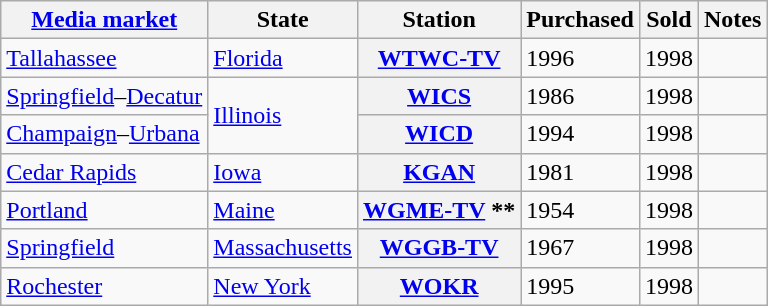<table class="wikitable sortable">
<tr>
<th scope="col"><a href='#'>Media market</a></th>
<th scope="col">State</th>
<th scope="col">Station</th>
<th scope="col">Purchased</th>
<th scope="col">Sold</th>
<th scope="col" class="unsortable">Notes</th>
</tr>
<tr>
<td><a href='#'>Tallahassee</a></td>
<td><a href='#'>Florida</a></td>
<th><a href='#'>WTWC-TV</a></th>
<td>1996</td>
<td>1998</td>
<td></td>
</tr>
<tr>
<td><a href='#'>Springfield</a>–<a href='#'>Decatur</a></td>
<td rowspan="2"><a href='#'>Illinois</a></td>
<th><a href='#'>WICS</a></th>
<td>1986</td>
<td>1998</td>
<td></td>
</tr>
<tr>
<td><a href='#'>Champaign</a>–<a href='#'>Urbana</a></td>
<th><a href='#'>WICD</a></th>
<td>1994</td>
<td>1998</td>
<td></td>
</tr>
<tr>
<td><a href='#'>Cedar Rapids</a></td>
<td><a href='#'>Iowa</a></td>
<th><a href='#'>KGAN</a></th>
<td>1981</td>
<td>1998</td>
<td></td>
</tr>
<tr>
<td><a href='#'>Portland</a></td>
<td><a href='#'>Maine</a></td>
<th><a href='#'>WGME-TV</a> **</th>
<td>1954</td>
<td>1998</td>
<td></td>
</tr>
<tr>
<td><a href='#'>Springfield</a></td>
<td><a href='#'>Massachusetts</a></td>
<th><a href='#'>WGGB-TV</a></th>
<td>1967</td>
<td>1998</td>
<td></td>
</tr>
<tr>
<td><a href='#'>Rochester</a></td>
<td><a href='#'>New York</a></td>
<th><a href='#'>WOKR</a></th>
<td>1995</td>
<td>1998</td>
<td></td>
</tr>
</table>
